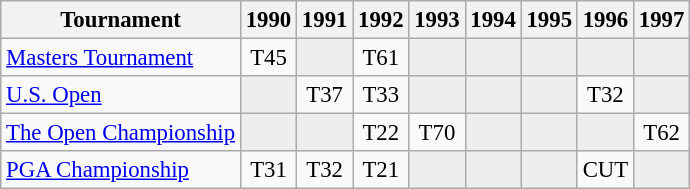<table class="wikitable" style="font-size:95%;text-align:center;">
<tr>
<th>Tournament</th>
<th>1990</th>
<th>1991</th>
<th>1992</th>
<th>1993</th>
<th>1994</th>
<th>1995</th>
<th>1996</th>
<th>1997</th>
</tr>
<tr>
<td align=left><a href='#'>Masters Tournament</a></td>
<td>T45</td>
<td style="background:#eeeeee;"></td>
<td>T61</td>
<td style="background:#eeeeee;"></td>
<td style="background:#eeeeee;"></td>
<td style="background:#eeeeee;"></td>
<td style="background:#eeeeee;"></td>
<td style="background:#eeeeee;"></td>
</tr>
<tr>
<td align=left><a href='#'>U.S. Open</a></td>
<td style="background:#eeeeee;"></td>
<td>T37</td>
<td>T33</td>
<td style="background:#eeeeee;"></td>
<td style="background:#eeeeee;"></td>
<td style="background:#eeeeee;"></td>
<td>T32</td>
<td style="background:#eeeeee;"></td>
</tr>
<tr>
<td align=left><a href='#'>The Open Championship</a></td>
<td style="background:#eeeeee;"></td>
<td style="background:#eeeeee;"></td>
<td>T22</td>
<td>T70</td>
<td style="background:#eeeeee;"></td>
<td style="background:#eeeeee;"></td>
<td style="background:#eeeeee;"></td>
<td>T62</td>
</tr>
<tr>
<td align=left><a href='#'>PGA Championship</a></td>
<td>T31</td>
<td>T32</td>
<td>T21</td>
<td style="background:#eeeeee;"></td>
<td style="background:#eeeeee;"></td>
<td style="background:#eeeeee;"></td>
<td>CUT</td>
<td style="background:#eeeeee;"></td>
</tr>
</table>
